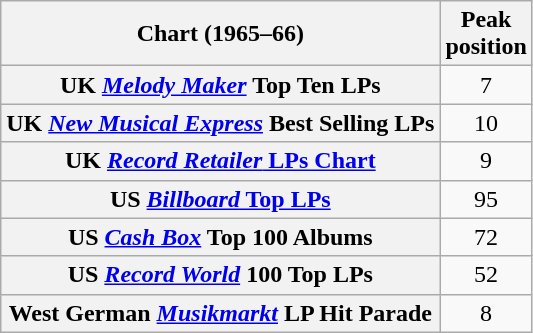<table class="wikitable plainrowheaders sortable">
<tr>
<th scope="col">Chart (1965–66)</th>
<th scope="col">Peak<br>position</th>
</tr>
<tr>
<th scope="row">UK <em><a href='#'>Melody Maker</a></em> Top Ten LPs</th>
<td align="center">7</td>
</tr>
<tr>
<th scope="row">UK <em><a href='#'>New Musical Express</a></em> Best Selling LPs</th>
<td align="center">10</td>
</tr>
<tr>
<th scope="row">UK <a href='#'><em>Record Retailer</em> LPs Chart</a></th>
<td align="center">9</td>
</tr>
<tr>
<th scope="row">US <a href='#'><em>Billboard</em> Top LPs</a></th>
<td align="center">95</td>
</tr>
<tr>
<th scope="row">US <em><a href='#'>Cash Box</a></em> Top 100 Albums</th>
<td align="center">72</td>
</tr>
<tr>
<th scope="row">US <em><a href='#'>Record World</a></em> 100 Top LPs</th>
<td align="center">52</td>
</tr>
<tr>
<th scope="row">West German <em><a href='#'>Musikmarkt</a></em> LP Hit Parade</th>
<td align="center">8</td>
</tr>
</table>
